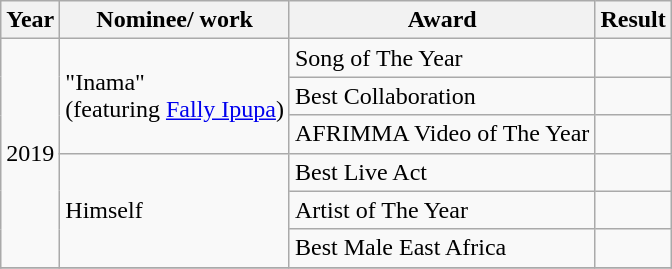<table class="wikitable">
<tr>
<th>Year</th>
<th>Nominee/ work</th>
<th>Award</th>
<th>Result</th>
</tr>
<tr>
<td rowspan="6">2019</td>
<td rowspan="3">"Inama"<br>(featuring <a href='#'>Fally Ipupa</a>)</td>
<td>Song of The Year</td>
<td></td>
</tr>
<tr>
<td>Best Collaboration</td>
<td></td>
</tr>
<tr>
<td>AFRIMMA Video of The Year</td>
<td></td>
</tr>
<tr>
<td rowspan="3">Himself</td>
<td>Best Live Act</td>
<td></td>
</tr>
<tr>
<td>Artist of The Year</td>
<td></td>
</tr>
<tr>
<td>Best Male East Africa</td>
<td></td>
</tr>
<tr>
</tr>
</table>
